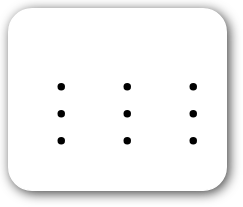<table style=" border-radius:1em; box-shadow: 0.1em 0.1em 0.5em rgba(0,0,0,0.75); background-color: white; border: 1px solid white; padding: 5px;">
<tr style="vertical-align:top;">
<td><br><ul><li></li><li></li><li></li></ul></td>
<td valign="top"><br><ul><li></li><li></li><li></li></ul></td>
<td valign="top"><br><ul><li></li><li></li><li></li></ul></td>
</tr>
</table>
